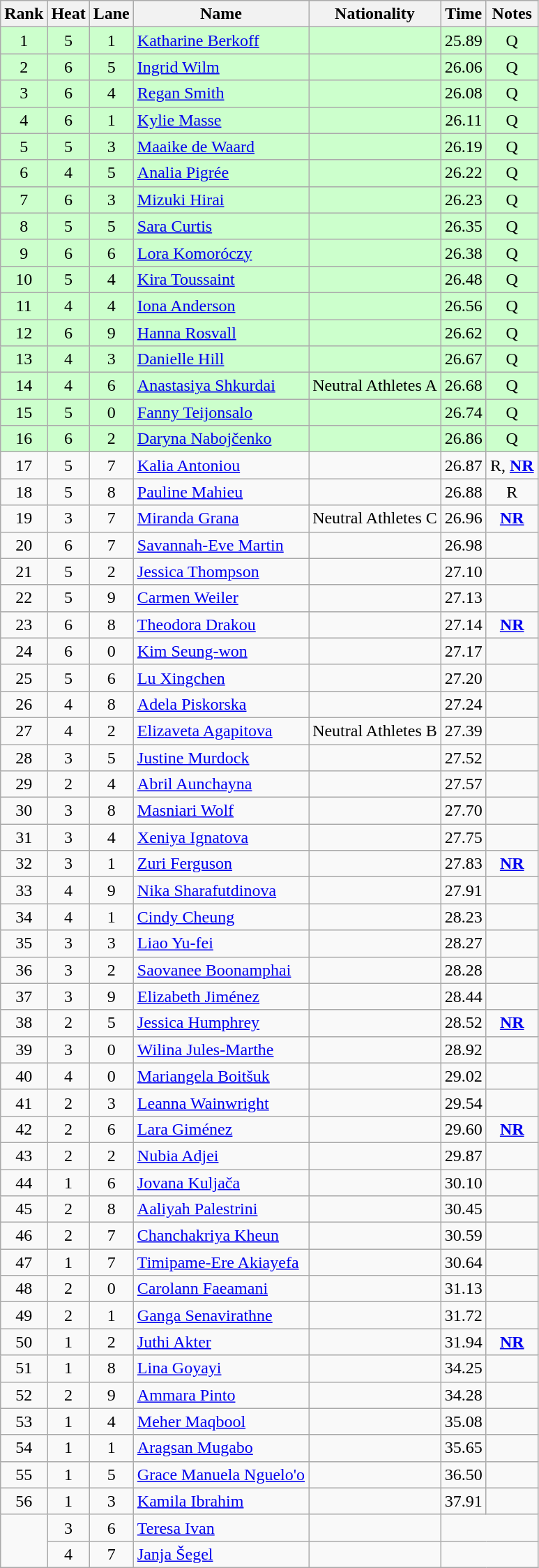<table class="wikitable sortable" style="text-align:center">
<tr>
<th>Rank</th>
<th>Heat</th>
<th>Lane</th>
<th>Name</th>
<th>Nationality</th>
<th>Time</th>
<th>Notes</th>
</tr>
<tr bgcolor=ccffcc>
<td>1</td>
<td>5</td>
<td>1</td>
<td align=left><a href='#'>Katharine Berkoff</a></td>
<td align=left></td>
<td>25.89</td>
<td>Q</td>
</tr>
<tr bgcolor=ccffcc>
<td>2</td>
<td>6</td>
<td>5</td>
<td align=left><a href='#'>Ingrid Wilm</a></td>
<td align=left></td>
<td>26.06</td>
<td>Q</td>
</tr>
<tr bgcolor=ccffcc>
<td>3</td>
<td>6</td>
<td>4</td>
<td align=left><a href='#'>Regan Smith</a></td>
<td align=left></td>
<td>26.08</td>
<td>Q</td>
</tr>
<tr bgcolor=ccffcc>
<td>4</td>
<td>6</td>
<td>1</td>
<td align=left><a href='#'>Kylie Masse</a></td>
<td align=left></td>
<td>26.11</td>
<td>Q</td>
</tr>
<tr bgcolor=ccffcc>
<td>5</td>
<td>5</td>
<td>3</td>
<td align=left><a href='#'>Maaike de Waard</a></td>
<td align=left></td>
<td>26.19</td>
<td>Q</td>
</tr>
<tr bgcolor=ccffcc>
<td>6</td>
<td>4</td>
<td>5</td>
<td align=left><a href='#'>Analia Pigrée</a></td>
<td align=left></td>
<td>26.22</td>
<td>Q</td>
</tr>
<tr bgcolor=ccffcc>
<td>7</td>
<td>6</td>
<td>3</td>
<td align=left><a href='#'>Mizuki Hirai</a></td>
<td align=left></td>
<td>26.23</td>
<td>Q</td>
</tr>
<tr bgcolor=ccffcc>
<td>8</td>
<td>5</td>
<td>5</td>
<td align=left><a href='#'>Sara Curtis</a></td>
<td align=left></td>
<td>26.35</td>
<td>Q</td>
</tr>
<tr bgcolor=ccffcc>
<td>9</td>
<td>6</td>
<td>6</td>
<td align=left><a href='#'>Lora Komoróczy</a></td>
<td align=left></td>
<td>26.38</td>
<td>Q</td>
</tr>
<tr bgcolor=ccffcc>
<td>10</td>
<td>5</td>
<td>4</td>
<td align=left><a href='#'>Kira Toussaint</a></td>
<td align=left></td>
<td>26.48</td>
<td>Q</td>
</tr>
<tr bgcolor=ccffcc>
<td>11</td>
<td>4</td>
<td>4</td>
<td align=left><a href='#'>Iona Anderson</a></td>
<td align=left></td>
<td>26.56</td>
<td>Q</td>
</tr>
<tr bgcolor=ccffcc>
<td>12</td>
<td>6</td>
<td>9</td>
<td align=left><a href='#'>Hanna Rosvall</a></td>
<td align=left></td>
<td>26.62</td>
<td>Q</td>
</tr>
<tr bgcolor=ccffcc>
<td>13</td>
<td>4</td>
<td>3</td>
<td align=left><a href='#'>Danielle Hill</a></td>
<td align=left></td>
<td>26.67</td>
<td>Q</td>
</tr>
<tr bgcolor=ccffcc>
<td>14</td>
<td>4</td>
<td>6</td>
<td align=left><a href='#'>Anastasiya Shkurdai</a></td>
<td align=left> Neutral Athletes A</td>
<td>26.68</td>
<td>Q</td>
</tr>
<tr bgcolor=ccffcc>
<td>15</td>
<td>5</td>
<td>0</td>
<td align=left><a href='#'>Fanny Teijonsalo</a></td>
<td align=left></td>
<td>26.74</td>
<td>Q</td>
</tr>
<tr bgcolor=ccffcc>
<td>16</td>
<td>6</td>
<td>2</td>
<td align=left><a href='#'>Daryna Nabojčenko</a></td>
<td align=left></td>
<td>26.86</td>
<td>Q</td>
</tr>
<tr>
<td>17</td>
<td>5</td>
<td>7</td>
<td align=left><a href='#'>Kalia Antoniou</a></td>
<td align=left></td>
<td>26.87</td>
<td>R, <strong><a href='#'>NR</a></strong></td>
</tr>
<tr>
<td>18</td>
<td>5</td>
<td>8</td>
<td align=left><a href='#'>Pauline Mahieu</a></td>
<td align=left></td>
<td>26.88</td>
<td>R</td>
</tr>
<tr>
<td>19</td>
<td>3</td>
<td>7</td>
<td align=left><a href='#'>Miranda Grana</a></td>
<td align=left> Neutral Athletes C</td>
<td>26.96</td>
<td><strong><a href='#'>NR</a></strong></td>
</tr>
<tr>
<td>20</td>
<td>6</td>
<td>7</td>
<td align=left><a href='#'>Savannah-Eve Martin</a></td>
<td align=left></td>
<td>26.98</td>
<td></td>
</tr>
<tr>
<td>21</td>
<td>5</td>
<td>2</td>
<td align=left><a href='#'>Jessica Thompson</a></td>
<td align=left></td>
<td>27.10</td>
<td></td>
</tr>
<tr>
<td>22</td>
<td>5</td>
<td>9</td>
<td align=left><a href='#'>Carmen Weiler</a></td>
<td align=left></td>
<td>27.13</td>
<td></td>
</tr>
<tr>
<td>23</td>
<td>6</td>
<td>8</td>
<td align=left><a href='#'>Theodora Drakou</a></td>
<td align=left></td>
<td>27.14</td>
<td><strong><a href='#'>NR</a></strong></td>
</tr>
<tr>
<td>24</td>
<td>6</td>
<td>0</td>
<td align=left><a href='#'>Kim Seung-won</a></td>
<td align=left></td>
<td>27.17</td>
<td></td>
</tr>
<tr>
<td>25</td>
<td>5</td>
<td>6</td>
<td align=left><a href='#'>Lu Xingchen</a></td>
<td align=left></td>
<td>27.20</td>
<td></td>
</tr>
<tr>
<td>26</td>
<td>4</td>
<td>8</td>
<td align=left><a href='#'>Adela Piskorska</a></td>
<td align=left></td>
<td>27.24</td>
<td></td>
</tr>
<tr>
<td>27</td>
<td>4</td>
<td>2</td>
<td align=left><a href='#'>Elizaveta Agapitova</a></td>
<td align=left> Neutral Athletes B</td>
<td>27.39</td>
<td></td>
</tr>
<tr>
<td>28</td>
<td>3</td>
<td>5</td>
<td align=left><a href='#'>Justine Murdock</a></td>
<td align=left></td>
<td>27.52</td>
<td></td>
</tr>
<tr>
<td>29</td>
<td>2</td>
<td>4</td>
<td align=left><a href='#'>Abril Aunchayna</a></td>
<td align=left></td>
<td>27.57</td>
<td></td>
</tr>
<tr>
<td>30</td>
<td>3</td>
<td>8</td>
<td align=left><a href='#'>Masniari Wolf</a></td>
<td align=left></td>
<td>27.70</td>
<td></td>
</tr>
<tr>
<td>31</td>
<td>3</td>
<td>4</td>
<td align=left><a href='#'>Xeniya Ignatova</a></td>
<td align=left></td>
<td>27.75</td>
<td></td>
</tr>
<tr>
<td>32</td>
<td>3</td>
<td>1</td>
<td align=left><a href='#'>Zuri Ferguson</a></td>
<td align=left></td>
<td>27.83</td>
<td><strong><a href='#'>NR</a></strong></td>
</tr>
<tr>
<td>33</td>
<td>4</td>
<td>9</td>
<td align=left><a href='#'>Nika Sharafutdinova</a></td>
<td align=left></td>
<td>27.91</td>
<td></td>
</tr>
<tr>
<td>34</td>
<td>4</td>
<td>1</td>
<td align=left><a href='#'>Cindy Cheung</a></td>
<td align=left></td>
<td>28.23</td>
<td></td>
</tr>
<tr>
<td>35</td>
<td>3</td>
<td>3</td>
<td align=left><a href='#'>Liao Yu-fei</a></td>
<td align=left></td>
<td>28.27</td>
<td></td>
</tr>
<tr>
<td>36</td>
<td>3</td>
<td>2</td>
<td align=left><a href='#'>Saovanee Boonamphai</a></td>
<td align=left></td>
<td>28.28</td>
<td></td>
</tr>
<tr>
<td>37</td>
<td>3</td>
<td>9</td>
<td align=left><a href='#'>Elizabeth Jiménez</a></td>
<td align=left></td>
<td>28.44</td>
<td></td>
</tr>
<tr>
<td>38</td>
<td>2</td>
<td>5</td>
<td align=left><a href='#'>Jessica Humphrey</a></td>
<td align=left></td>
<td>28.52</td>
<td><strong><a href='#'>NR</a></strong></td>
</tr>
<tr>
<td>39</td>
<td>3</td>
<td>0</td>
<td align=left><a href='#'>Wilina Jules-Marthe</a></td>
<td align=left></td>
<td>28.92</td>
<td></td>
</tr>
<tr>
<td>40</td>
<td>4</td>
<td>0</td>
<td align=left><a href='#'>Mariangela Boitšuk</a></td>
<td align=left></td>
<td>29.02</td>
<td></td>
</tr>
<tr>
<td>41</td>
<td>2</td>
<td>3</td>
<td align=left><a href='#'>Leanna Wainwright</a></td>
<td align=left></td>
<td>29.54</td>
<td></td>
</tr>
<tr>
<td>42</td>
<td>2</td>
<td>6</td>
<td align=left><a href='#'>Lara Giménez</a></td>
<td align=left></td>
<td>29.60</td>
<td><strong><a href='#'>NR</a></strong></td>
</tr>
<tr>
<td>43</td>
<td>2</td>
<td>2</td>
<td align=left><a href='#'>Nubia Adjei</a></td>
<td align=left></td>
<td>29.87</td>
<td></td>
</tr>
<tr>
<td>44</td>
<td>1</td>
<td>6</td>
<td align=left><a href='#'>Jovana Kuljača</a></td>
<td align=left></td>
<td>30.10</td>
<td></td>
</tr>
<tr>
<td>45</td>
<td>2</td>
<td>8</td>
<td align=left><a href='#'>Aaliyah Palestrini</a></td>
<td align=left></td>
<td>30.45</td>
<td></td>
</tr>
<tr>
<td>46</td>
<td>2</td>
<td>7</td>
<td align=left><a href='#'>Chanchakriya Kheun</a></td>
<td align=left></td>
<td>30.59</td>
<td></td>
</tr>
<tr>
<td>47</td>
<td>1</td>
<td>7</td>
<td align=left><a href='#'>Timipame-Ere Akiayefa</a></td>
<td align=left></td>
<td>30.64</td>
<td></td>
</tr>
<tr>
<td>48</td>
<td>2</td>
<td>0</td>
<td align=left><a href='#'>Carolann Faeamani</a></td>
<td align=left></td>
<td>31.13</td>
<td></td>
</tr>
<tr>
<td>49</td>
<td>2</td>
<td>1</td>
<td align=left><a href='#'>Ganga Senavirathne</a></td>
<td align=left></td>
<td>31.72</td>
<td></td>
</tr>
<tr>
<td>50</td>
<td>1</td>
<td>2</td>
<td align=left><a href='#'>Juthi Akter</a></td>
<td align=left></td>
<td>31.94</td>
<td><strong><a href='#'>NR</a></strong></td>
</tr>
<tr>
<td>51</td>
<td>1</td>
<td>8</td>
<td align=left><a href='#'>Lina Goyayi</a></td>
<td align=left></td>
<td>34.25</td>
<td></td>
</tr>
<tr>
<td>52</td>
<td>2</td>
<td>9</td>
<td align=left><a href='#'>Ammara Pinto</a></td>
<td align=left></td>
<td>34.28</td>
<td></td>
</tr>
<tr>
<td>53</td>
<td>1</td>
<td>4</td>
<td align=left><a href='#'>Meher Maqbool</a></td>
<td align=left></td>
<td>35.08</td>
<td></td>
</tr>
<tr>
<td>54</td>
<td>1</td>
<td>1</td>
<td align=left><a href='#'>Aragsan Mugabo</a></td>
<td align=left></td>
<td>35.65</td>
<td></td>
</tr>
<tr>
<td>55</td>
<td>1</td>
<td>5</td>
<td align=left><a href='#'>Grace Manuela Nguelo'o</a></td>
<td align=left></td>
<td>36.50</td>
<td></td>
</tr>
<tr>
<td>56</td>
<td>1</td>
<td>3</td>
<td align=left><a href='#'>Kamila Ibrahim</a></td>
<td align=left></td>
<td>37.91</td>
<td></td>
</tr>
<tr>
<td rowspan=2></td>
<td>3</td>
<td>6</td>
<td align=left><a href='#'>Teresa Ivan</a></td>
<td align=left></td>
<td colspan=2></td>
</tr>
<tr>
<td>4</td>
<td>7</td>
<td align=left><a href='#'>Janja Šegel</a></td>
<td align=left></td>
<td colspan=2></td>
</tr>
</table>
